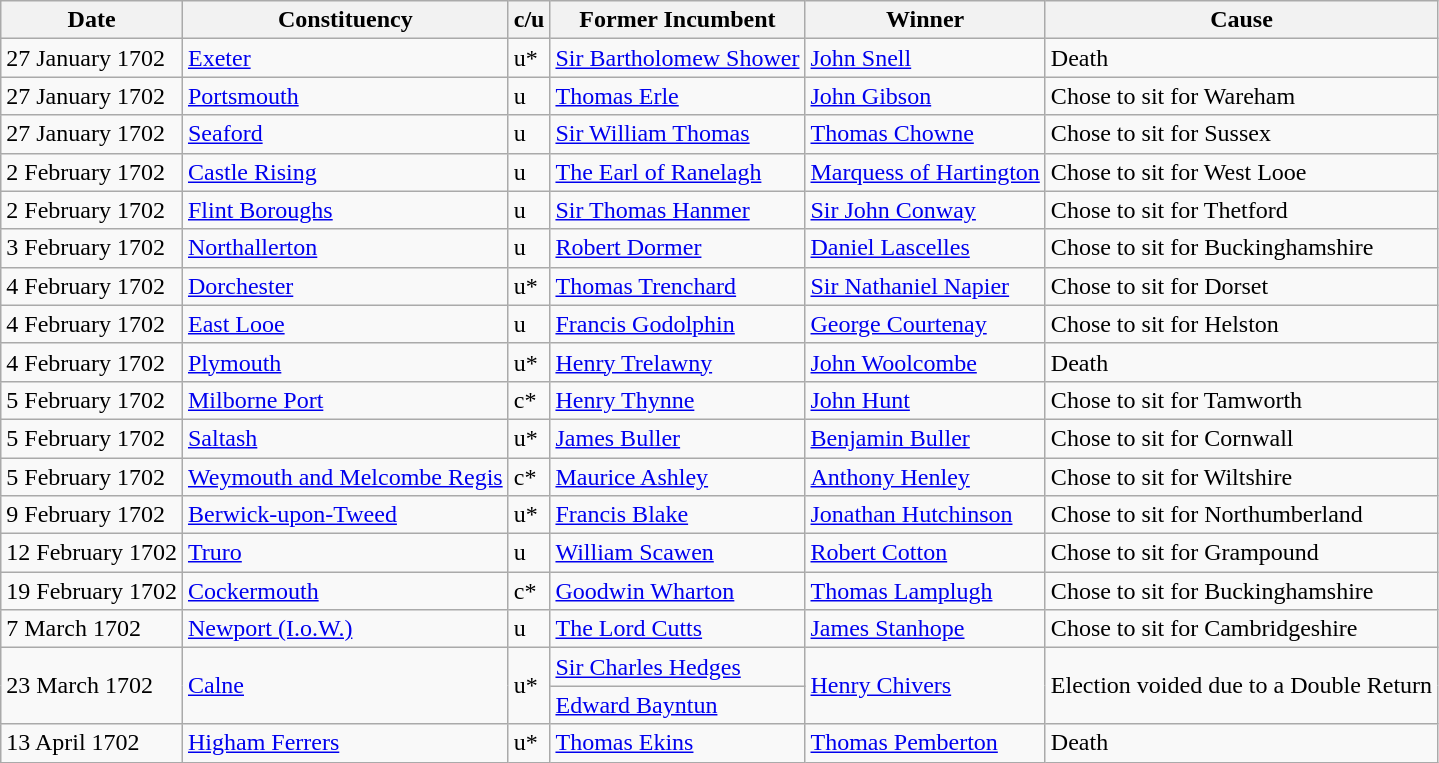<table class="wikitable">
<tr>
<th>Date</th>
<th>Constituency</th>
<th>c/u</th>
<th>Former Incumbent</th>
<th>Winner</th>
<th>Cause</th>
</tr>
<tr>
<td>27 January 1702</td>
<td><a href='#'>Exeter</a></td>
<td>u*</td>
<td><a href='#'>Sir Bartholomew Shower</a></td>
<td><a href='#'>John Snell</a></td>
<td>Death</td>
</tr>
<tr>
<td>27 January 1702</td>
<td><a href='#'>Portsmouth</a></td>
<td>u</td>
<td><a href='#'>Thomas Erle</a></td>
<td><a href='#'>John Gibson</a></td>
<td>Chose to sit for Wareham</td>
</tr>
<tr>
<td>27 January 1702</td>
<td><a href='#'>Seaford</a></td>
<td>u</td>
<td><a href='#'>Sir William Thomas</a></td>
<td><a href='#'>Thomas Chowne</a></td>
<td>Chose to sit for Sussex</td>
</tr>
<tr>
<td>2 February 1702</td>
<td><a href='#'>Castle Rising</a></td>
<td>u</td>
<td><a href='#'>The Earl of Ranelagh</a></td>
<td><a href='#'>Marquess of Hartington</a></td>
<td>Chose to sit for West Looe</td>
</tr>
<tr>
<td>2 February 1702</td>
<td><a href='#'>Flint Boroughs</a></td>
<td>u</td>
<td><a href='#'>Sir Thomas Hanmer</a></td>
<td><a href='#'>Sir John Conway</a></td>
<td>Chose to sit for Thetford</td>
</tr>
<tr>
<td>3 February 1702</td>
<td><a href='#'>Northallerton</a></td>
<td>u</td>
<td><a href='#'>Robert Dormer</a></td>
<td><a href='#'>Daniel Lascelles</a></td>
<td>Chose to sit for Buckinghamshire</td>
</tr>
<tr>
<td>4 February 1702</td>
<td><a href='#'>Dorchester</a></td>
<td>u*</td>
<td><a href='#'>Thomas Trenchard</a></td>
<td><a href='#'>Sir Nathaniel Napier</a></td>
<td>Chose to sit for Dorset</td>
</tr>
<tr>
<td>4 February 1702</td>
<td><a href='#'>East Looe</a></td>
<td>u</td>
<td><a href='#'>Francis Godolphin</a></td>
<td><a href='#'>George Courtenay</a></td>
<td>Chose to sit for Helston</td>
</tr>
<tr>
<td>4 February 1702</td>
<td><a href='#'>Plymouth</a></td>
<td>u*</td>
<td><a href='#'>Henry Trelawny</a></td>
<td><a href='#'>John Woolcombe</a></td>
<td>Death</td>
</tr>
<tr>
<td>5 February 1702</td>
<td><a href='#'>Milborne Port</a></td>
<td>c*</td>
<td><a href='#'>Henry Thynne</a></td>
<td><a href='#'>John Hunt</a></td>
<td>Chose to sit for Tamworth</td>
</tr>
<tr>
<td>5 February 1702</td>
<td><a href='#'>Saltash</a></td>
<td>u*</td>
<td><a href='#'>James Buller</a></td>
<td><a href='#'>Benjamin Buller</a></td>
<td>Chose to sit for Cornwall</td>
</tr>
<tr>
<td>5 February 1702</td>
<td><a href='#'>Weymouth and Melcombe Regis</a></td>
<td>c*</td>
<td><a href='#'>Maurice Ashley</a></td>
<td><a href='#'>Anthony Henley</a></td>
<td>Chose to sit for Wiltshire</td>
</tr>
<tr>
<td>9 February 1702</td>
<td><a href='#'>Berwick-upon-Tweed</a></td>
<td>u*</td>
<td><a href='#'>Francis Blake</a></td>
<td><a href='#'>Jonathan Hutchinson</a></td>
<td>Chose to sit for Northumberland</td>
</tr>
<tr>
<td>12 February 1702</td>
<td><a href='#'>Truro</a></td>
<td>u</td>
<td><a href='#'>William Scawen</a></td>
<td><a href='#'>Robert Cotton</a></td>
<td>Chose to sit for Grampound</td>
</tr>
<tr>
<td>19 February 1702</td>
<td><a href='#'>Cockermouth</a></td>
<td>c*</td>
<td><a href='#'>Goodwin Wharton</a></td>
<td><a href='#'>Thomas Lamplugh</a></td>
<td>Chose to sit for Buckinghamshire</td>
</tr>
<tr>
<td>7 March 1702</td>
<td><a href='#'>Newport (I.o.W.)</a></td>
<td>u</td>
<td><a href='#'>The Lord Cutts</a></td>
<td><a href='#'>James Stanhope</a></td>
<td>Chose to sit for Cambridgeshire</td>
</tr>
<tr>
<td rowspan=2>23 March 1702</td>
<td rowspan=2><a href='#'>Calne</a></td>
<td rowspan=2>u*</td>
<td><a href='#'>Sir Charles Hedges</a></td>
<td rowspan=2><a href='#'>Henry Chivers</a></td>
<td rowspan=2>Election voided due to a Double Return</td>
</tr>
<tr>
<td><a href='#'>Edward Bayntun</a></td>
</tr>
<tr>
<td>13 April 1702</td>
<td><a href='#'>Higham Ferrers</a></td>
<td>u*</td>
<td><a href='#'>Thomas Ekins</a></td>
<td><a href='#'>Thomas Pemberton</a></td>
<td>Death</td>
</tr>
</table>
